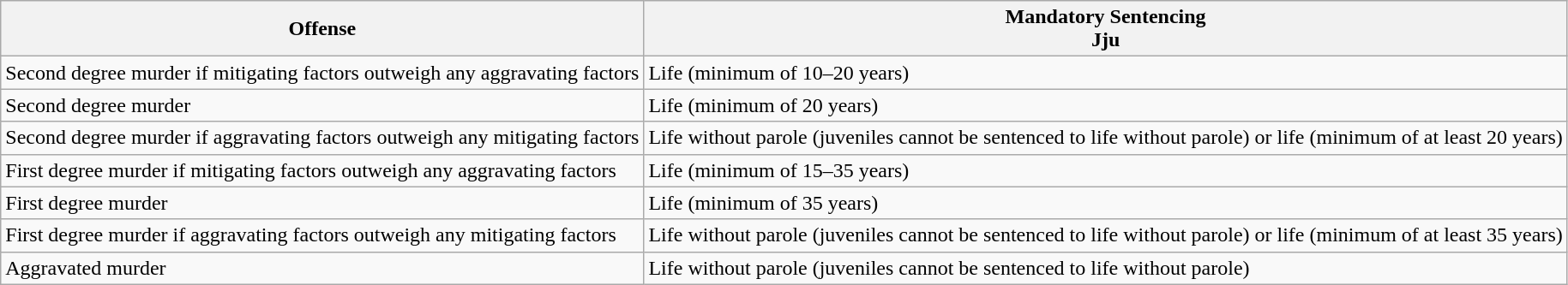<table class="wikitable">
<tr>
<th>Offense</th>
<th>Mandatory Sentencing<br>Jju</th>
</tr>
<tr>
<td>Second degree murder if mitigating factors outweigh any aggravating factors</td>
<td>Life (minimum of 10–20 years)</td>
</tr>
<tr>
<td>Second degree murder</td>
<td>Life (minimum of 20 years)</td>
</tr>
<tr>
<td>Second degree murder if aggravating factors outweigh any mitigating factors</td>
<td>Life without parole (juveniles cannot be sentenced to life without parole) or life (minimum of at least 20 years)</td>
</tr>
<tr>
<td>First degree murder if mitigating factors outweigh any aggravating factors</td>
<td>Life (minimum of 15–35 years)</td>
</tr>
<tr>
<td>First degree murder</td>
<td>Life (minimum of 35 years)</td>
</tr>
<tr>
<td>First degree murder if aggravating factors outweigh any mitigating factors</td>
<td>Life without parole (juveniles cannot be sentenced to life without parole) or life (minimum of at least 35 years)</td>
</tr>
<tr>
<td>Aggravated murder</td>
<td>Life without parole (juveniles cannot be sentenced to life without parole)</td>
</tr>
</table>
